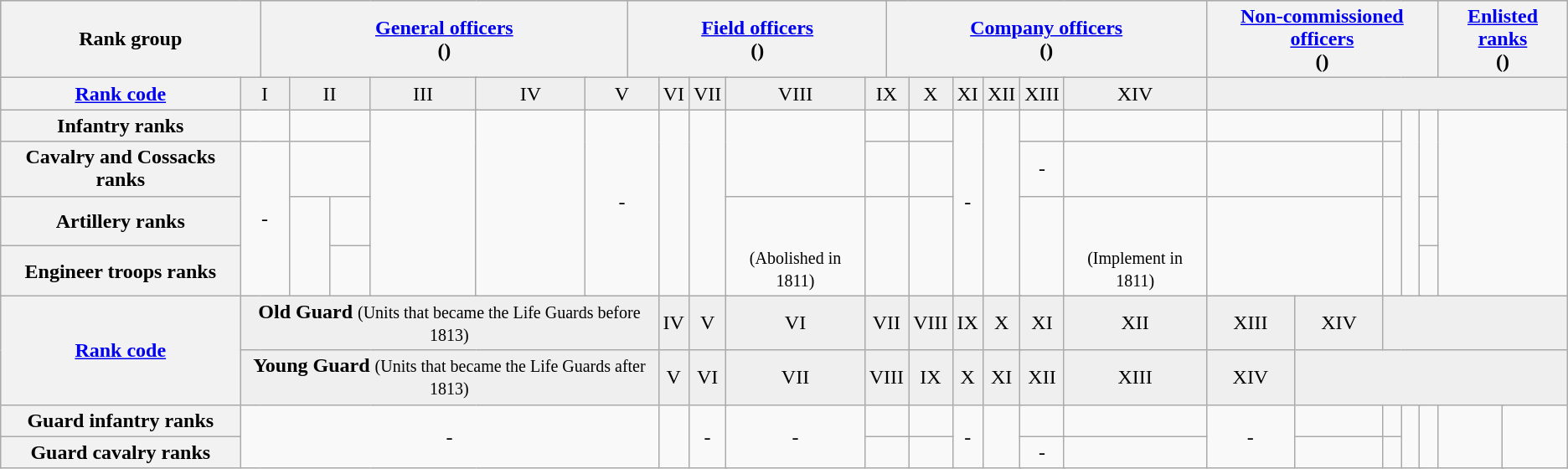<table class="wikitable">
<tr align="center" style="background:#cfcfcf;">
<th colspan=2>Rank group</th>
<th colspan=8><a href='#'>General officers</a><br>()</th>
<th colspan=8><a href='#'>Field officers</a><br>()</th>
<th colspan=11><a href='#'>Company officers</a><br>()</th>
<th colspan=8><a href='#'>Non-commissioned officers</a><br>()</th>
<th colspan=4><a href='#'>Enlisted ranks</a><br>()</th>
</tr>
<tr style="background:#efefef;text-align:center;">
<th><a href='#'>Rank code</a></th>
<td colspan=2>I</td>
<td colspan=2>II</td>
<td colspan=2>III</td>
<td colspan=2>IV</td>
<td colspan=2>V</td>
<td colspan=2>VI</td>
<td colspan=2>VII</td>
<td colspan=2>VIII</td>
<td colspan=2>IX</td>
<td colspan=2>X</td>
<td colspan=2>XI</td>
<td colspan=2>XII</td>
<td colspan=2>XIII</td>
<td colspan=2>XIV</td>
<td colspan=14></td>
</tr>
<tr style="text-align:center;">
<th>Infantry ranks</th>
<td colspan=2><br></td>
<td colspan=2><br></td>
<td rowspan=4 colspan=2><br></td>
<td rowspan=4 colspan=2><br></td>
<td rowspan=4 colspan=2>-</td>
<td rowspan=4 colspan=2><br></td>
<td rowspan=4 colspan=2><br></td>
<td rowspan=2 colspan=2><br></td>
<td colspan=2><br></td>
<td colspan=2><br></td>
<td rowspan=4 colspan=2>-</td>
<td rowspan=4 colspan=2><br></td>
<td colspan=2><br></td>
<td colspan=2><br></td>
<td colspan=2><br></td>
<td colspan=2><br></td>
<td rowspan=4 colspan=2><br></td>
<td rowspan=2 colspan=2><br></td>
<td rowspan=4 colspan=4><br></td>
</tr>
<tr style="text-align:center;">
<th>Cavalry and Cossacks ranks</th>
<td rowspan=3 colspan=2>-</td>
<td colspan=2><br></td>
<td colspan=2><br></td>
<td colspan=2><br></td>
<td colspan=2>-</td>
<td colspan=2><br></td>
<td colspan=2><br></td>
<td colspan=2><br></td>
</tr>
<tr style="text-align:center;">
<th>Artillery ranks</th>
<td rowspan=2 colspan=1><br></td>
<td colspan=1><br></td>
<td rowspan=2 colspan=2><br><br><small>(Abolished in 1811)</small></td>
<td rowspan=2 colspan=2><br></td>
<td rowspan=2 colspan=2><br></td>
<td rowspan=2 colspan=2><br></td>
<td rowspan=2 colspan=2><br><br><small>(Implement in 1811)</small></td>
<td rowspan=2 colspan=2><br></td>
<td rowspan=2 colspan=2><br></td>
<td rowspan=1 colspan=2><br></td>
</tr>
<tr style="text-align:center;">
<th>Engineer troops ranks</th>
<td colspan=1><br></td>
<td colspan=2><br></td>
</tr>
<tr style="background:#efefef;text-align:center;">
<th rowspan=2><a href='#'>Rank code</a></th>
<td colspan=10><strong>Old Guard</strong> <small>(Units that became the Life Guards before 1813)</small></td>
<td colspan=2>IV</td>
<td colspan=2>V</td>
<td colspan=2>VI</td>
<td colspan=2>VII</td>
<td colspan=2>VIII</td>
<td colspan=2>IX</td>
<td colspan=2>X</td>
<td colspan=2>XI</td>
<td colspan=2>XII</td>
<td colspan=1>XIII</td>
<td colspan=1>XIV</td>
<td colspan=14></td>
</tr>
<tr style="background:#efefef;text-align:center;">
<td colspan=10><strong>Young Guard</strong> <small>(Units that became the Life Guards after 1813)</small></td>
<td colspan=2>V</td>
<td colspan=2>VI</td>
<td colspan=2>VII</td>
<td colspan=2>VIII</td>
<td colspan=2>IX</td>
<td colspan=2>X</td>
<td colspan=2>XI</td>
<td colspan=2>XII</td>
<td colspan=2>XIII</td>
<td colspan=1>XIV</td>
<td colspan=14></td>
</tr>
<tr style="text-align:center;">
<th>Guard infantry ranks</th>
<td rowspan=2 colspan=10>-</td>
<td rowspan=2 colspan=2><br></td>
<td rowspan=2 colspan=2>-</td>
<td rowspan=2 colspan=2>-</td>
<td colspan=2><br></td>
<td colspan=2><br></td>
<td rowspan=2 colspan=2>-</td>
<td rowspan=2 colspan=2><br></td>
<td colspan=2><br></td>
<td colspan=2><br></td>
<td rowspan=2 colspan=1>-</td>
<td colspan=1><br></td>
<td colspan=2><br></td>
<td rowspan=2 colspan=2><br></td>
<td rowspan=2 colspan=2><br></td>
<td rowspan=2 colspan=2><br></td>
<td rowspan=2 colspan=2><br></td>
</tr>
<tr style="text-align:center;">
<th>Guard cavalry ranks</th>
<td colspan=2><br></td>
<td colspan=2><br></td>
<td colspan=2>-</td>
<td colspan=2><br></td>
<td colspan=1><br></td>
<td colspan=2><br></td>
</tr>
</table>
